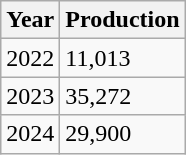<table class="wikitable">
<tr>
<th>Year</th>
<th>Production</th>
</tr>
<tr>
<td>2022</td>
<td>11,013</td>
</tr>
<tr>
<td>2023</td>
<td>35,272</td>
</tr>
<tr>
<td>2024</td>
<td>29,900</td>
</tr>
</table>
